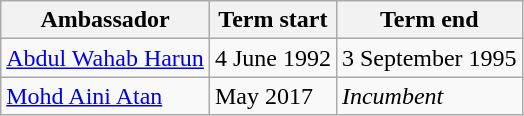<table class=wikitable>
<tr>
<th>Ambassador</th>
<th>Term start</th>
<th>Term end</th>
</tr>
<tr>
<td><a href='#'>Abdul Wahab Harun</a></td>
<td>4 June 1992</td>
<td>3 September 1995</td>
</tr>
<tr>
<td><a href='#'>Mohd Aini Atan</a></td>
<td>May 2017</td>
<td><em>Incumbent</em></td>
</tr>
</table>
